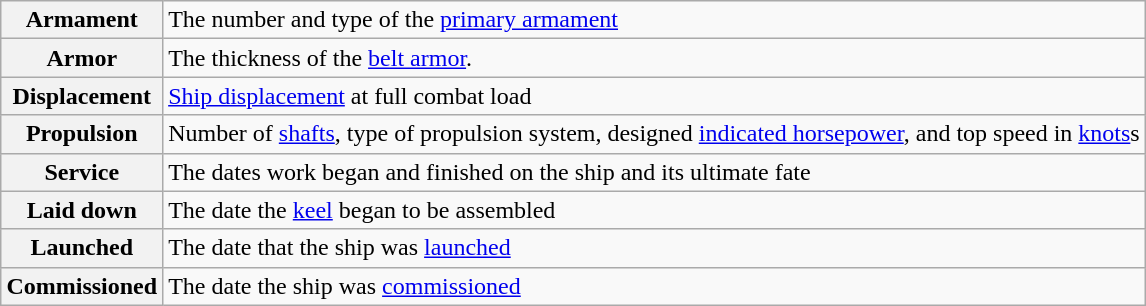<table class="wikitable plainrowheaders" style="float: right; margin: 0 0 0 1em;">
<tr>
<th scope="row">Armament</th>
<td>The number and type of the <a href='#'>primary armament</a></td>
</tr>
<tr>
<th scope="row">Armor</th>
<td>The thickness of the <a href='#'>belt armor</a>.</td>
</tr>
<tr>
<th scope="row">Displacement</th>
<td><a href='#'>Ship displacement</a> at full combat load</td>
</tr>
<tr>
<th scope="row">Propulsion</th>
<td>Number of <a href='#'>shafts</a>, type of propulsion system, designed <a href='#'>indicated horsepower</a>, and top speed in <a href='#'>knots</a>s</td>
</tr>
<tr>
<th scope="row">Service</th>
<td>The dates work began and finished on the ship and its ultimate fate</td>
</tr>
<tr>
<th scope="row">Laid down</th>
<td>The date the <a href='#'>keel</a> began to be assembled</td>
</tr>
<tr>
<th scope="row">Launched</th>
<td>The date that the ship was <a href='#'>launched</a></td>
</tr>
<tr>
<th scope="row">Commissioned</th>
<td>The date the ship was <a href='#'>commissioned</a></td>
</tr>
</table>
